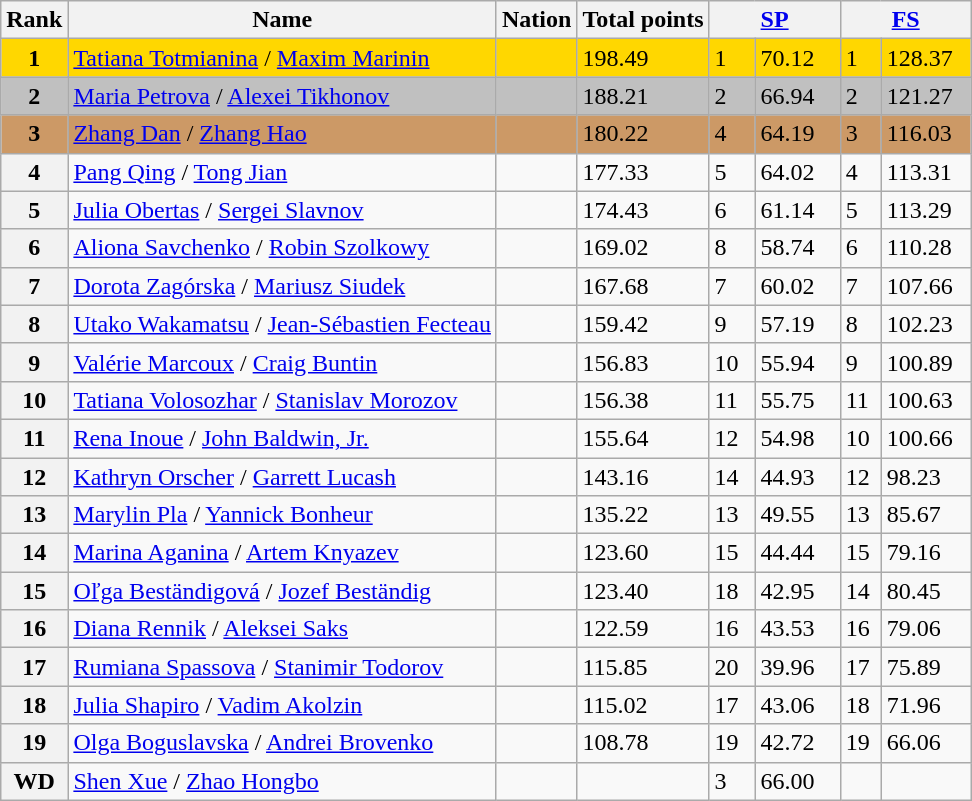<table class="wikitable">
<tr>
<th>Rank</th>
<th>Name</th>
<th>Nation</th>
<th>Total points</th>
<th colspan="2" width="80px"><a href='#'>SP</a></th>
<th colspan="2" width="80px"><a href='#'>FS</a></th>
</tr>
<tr bgcolor=gold>
<td align=center><strong>1</strong></td>
<td><a href='#'>Tatiana Totmianina</a> / <a href='#'>Maxim Marinin</a></td>
<td></td>
<td>198.49</td>
<td>1</td>
<td>70.12</td>
<td>1</td>
<td>128.37</td>
</tr>
<tr bgcolor=silver>
<td align=center><strong>2</strong></td>
<td><a href='#'>Maria Petrova</a> / <a href='#'>Alexei Tikhonov</a></td>
<td></td>
<td>188.21</td>
<td>2</td>
<td>66.94</td>
<td>2</td>
<td>121.27</td>
</tr>
<tr bgcolor=cc9966>
<td align=center><strong>3</strong></td>
<td><a href='#'>Zhang Dan</a> / <a href='#'>Zhang Hao</a></td>
<td></td>
<td>180.22</td>
<td>4</td>
<td>64.19</td>
<td>3</td>
<td>116.03</td>
</tr>
<tr>
<th>4</th>
<td><a href='#'>Pang Qing</a> / <a href='#'>Tong Jian</a></td>
<td></td>
<td>177.33</td>
<td>5</td>
<td>64.02</td>
<td>4</td>
<td>113.31</td>
</tr>
<tr>
<th>5</th>
<td><a href='#'>Julia Obertas</a> / <a href='#'>Sergei Slavnov</a></td>
<td></td>
<td>174.43</td>
<td>6</td>
<td>61.14</td>
<td>5</td>
<td>113.29</td>
</tr>
<tr>
<th>6</th>
<td><a href='#'>Aliona Savchenko</a> / <a href='#'>Robin Szolkowy</a></td>
<td></td>
<td>169.02</td>
<td>8</td>
<td>58.74</td>
<td>6</td>
<td>110.28</td>
</tr>
<tr>
<th>7</th>
<td><a href='#'>Dorota Zagórska</a> / <a href='#'>Mariusz Siudek</a></td>
<td></td>
<td>167.68</td>
<td>7</td>
<td>60.02</td>
<td>7</td>
<td>107.66</td>
</tr>
<tr>
<th>8</th>
<td><a href='#'>Utako Wakamatsu</a> / <a href='#'>Jean-Sébastien Fecteau</a></td>
<td></td>
<td>159.42</td>
<td>9</td>
<td>57.19</td>
<td>8</td>
<td>102.23</td>
</tr>
<tr>
<th>9</th>
<td><a href='#'>Valérie Marcoux</a> / <a href='#'>Craig Buntin</a></td>
<td></td>
<td>156.83</td>
<td>10</td>
<td>55.94</td>
<td>9</td>
<td>100.89</td>
</tr>
<tr>
<th>10</th>
<td><a href='#'>Tatiana Volosozhar</a> / <a href='#'>Stanislav Morozov</a></td>
<td></td>
<td>156.38</td>
<td>11</td>
<td>55.75</td>
<td>11</td>
<td>100.63</td>
</tr>
<tr>
<th>11</th>
<td><a href='#'>Rena Inoue</a> / <a href='#'>John Baldwin, Jr.</a></td>
<td></td>
<td>155.64</td>
<td>12</td>
<td>54.98</td>
<td>10</td>
<td>100.66</td>
</tr>
<tr>
<th>12</th>
<td><a href='#'>Kathryn Orscher</a> / <a href='#'>Garrett Lucash</a></td>
<td></td>
<td>143.16</td>
<td>14</td>
<td>44.93</td>
<td>12</td>
<td>98.23</td>
</tr>
<tr>
<th>13</th>
<td><a href='#'>Marylin Pla</a> / <a href='#'>Yannick Bonheur</a></td>
<td></td>
<td>135.22</td>
<td>13</td>
<td>49.55</td>
<td>13</td>
<td>85.67</td>
</tr>
<tr>
<th>14</th>
<td><a href='#'>Marina Aganina</a> / <a href='#'>Artem Knyazev</a></td>
<td></td>
<td>123.60</td>
<td>15</td>
<td>44.44</td>
<td>15</td>
<td>79.16</td>
</tr>
<tr>
<th>15</th>
<td><a href='#'>Oľga Beständigová</a> / <a href='#'>Jozef Beständig</a></td>
<td></td>
<td>123.40</td>
<td>18</td>
<td>42.95</td>
<td>14</td>
<td>80.45</td>
</tr>
<tr>
<th>16</th>
<td><a href='#'>Diana Rennik</a> / <a href='#'>Aleksei Saks</a></td>
<td></td>
<td>122.59</td>
<td>16</td>
<td>43.53</td>
<td>16</td>
<td>79.06</td>
</tr>
<tr>
<th>17</th>
<td><a href='#'>Rumiana Spassova</a> / <a href='#'>Stanimir Todorov</a></td>
<td></td>
<td>115.85</td>
<td>20</td>
<td>39.96</td>
<td>17</td>
<td>75.89</td>
</tr>
<tr>
<th>18</th>
<td><a href='#'>Julia Shapiro</a> / <a href='#'>Vadim Akolzin</a></td>
<td></td>
<td>115.02</td>
<td>17</td>
<td>43.06</td>
<td>18</td>
<td>71.96</td>
</tr>
<tr>
<th>19</th>
<td><a href='#'>Olga Boguslavska</a> / <a href='#'>Andrei Brovenko</a></td>
<td></td>
<td>108.78</td>
<td>19</td>
<td>42.72</td>
<td>19</td>
<td>66.06</td>
</tr>
<tr>
<th>WD</th>
<td><a href='#'>Shen Xue</a> / <a href='#'>Zhao Hongbo</a></td>
<td></td>
<td></td>
<td>3</td>
<td>66.00</td>
<td></td>
<td></td>
</tr>
</table>
